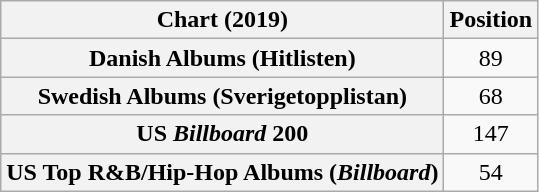<table class="wikitable sortable plainrowheaders" style="text-align:center">
<tr>
<th scope="col">Chart (2019)</th>
<th scope="col">Position</th>
</tr>
<tr>
<th scope="row">Danish Albums (Hitlisten)</th>
<td>89</td>
</tr>
<tr>
<th scope="row">Swedish Albums (Sverigetopplistan)</th>
<td>68</td>
</tr>
<tr>
<th scope="row">US <em>Billboard</em> 200</th>
<td>147</td>
</tr>
<tr>
<th scope="row">US Top R&B/Hip-Hop Albums (<em>Billboard</em>)</th>
<td>54</td>
</tr>
</table>
